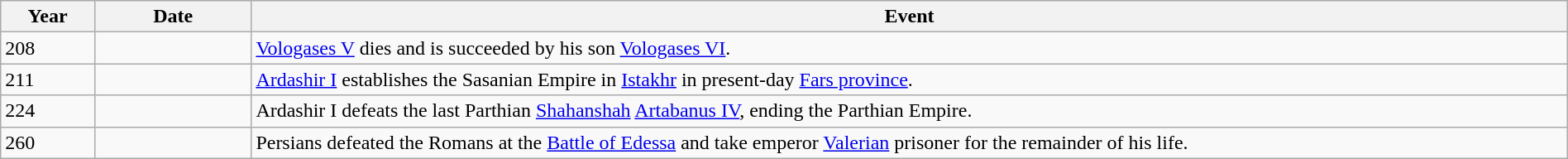<table class="wikitable" width="100%">
<tr>
<th style="width:6%">Year</th>
<th style="width:10%">Date</th>
<th>Event</th>
</tr>
<tr>
<td>208</td>
<td></td>
<td><a href='#'>Vologases V</a> dies and is succeeded by his son <a href='#'>Vologases VI</a>.</td>
</tr>
<tr>
<td>211</td>
<td></td>
<td><a href='#'>Ardashir I</a> establishes the Sasanian Empire in <a href='#'>Istakhr</a> in present-day <a href='#'>Fars province</a>.</td>
</tr>
<tr>
<td>224</td>
<td></td>
<td>Ardashir I defeats the last Parthian <a href='#'>Shahanshah</a> <a href='#'>Artabanus IV</a>, ending the Parthian Empire.</td>
</tr>
<tr>
<td>260</td>
<td></td>
<td>Persians defeated the Romans at the <a href='#'>Battle of Edessa</a> and take emperor <a href='#'>Valerian</a> prisoner for the remainder of his life.</td>
</tr>
</table>
